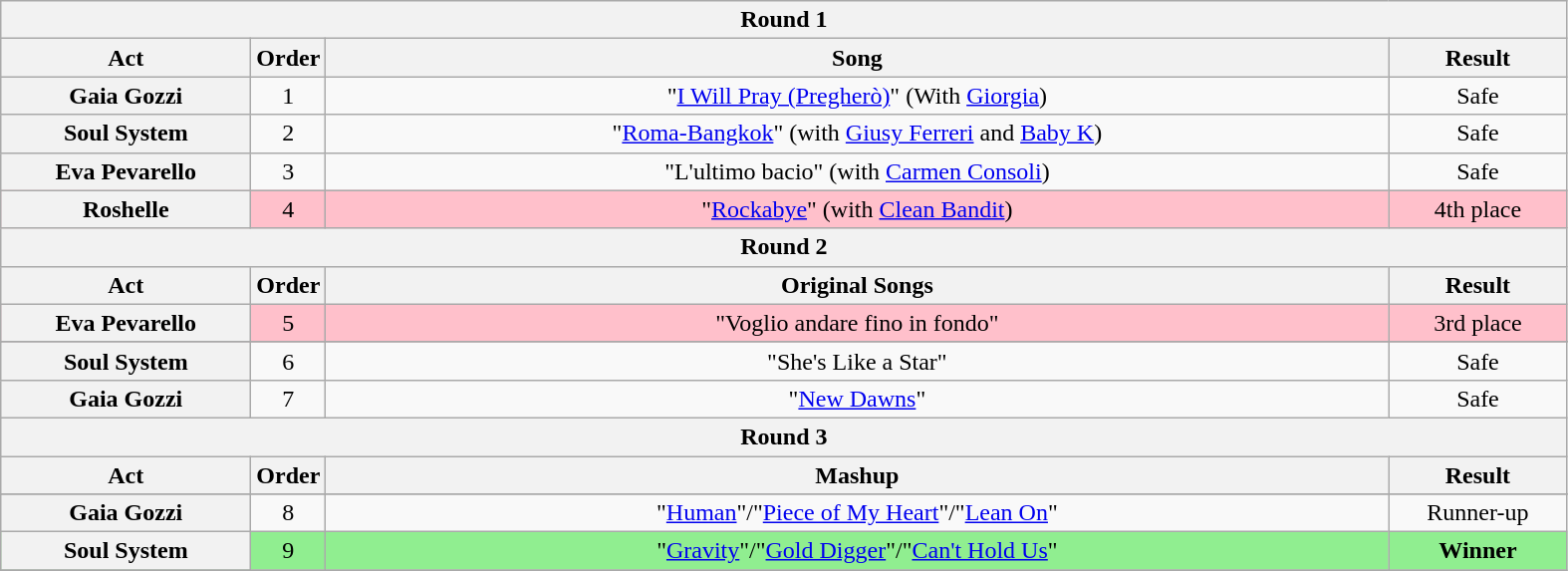<table class="wikitable plainrowheaders" style="text-align:center;">
<tr>
<th colspan="5">Round 1</th>
</tr>
<tr>
<th scope="col" style="width:10em;">Act</th>
<th scope="col">Order</th>
<th scope="col" style="width:44em;" colspan="2">Song</th>
<th scope="col" style="width:7em;">Result</th>
</tr>
<tr>
<th scope="row">Gaia Gozzi</th>
<td>1</td>
<td colspan="2">"<a href='#'>I Will Pray (Pregherò)</a>" (With <a href='#'>Giorgia</a>)</td>
<td>Safe</td>
</tr>
<tr>
<th scope="row">Soul System</th>
<td>2</td>
<td colspan="2">"<a href='#'>Roma-Bangkok</a>" (with <a href='#'>Giusy Ferreri</a> and <a href='#'>Baby K</a>)</td>
<td>Safe</td>
</tr>
<tr>
<th scope="row">Eva Pevarello</th>
<td>3</td>
<td colspan="2">"L'ultimo bacio" (with <a href='#'>Carmen Consoli</a>)</td>
<td>Safe</td>
</tr>
<tr bgcolor="pink">
<th scope="row">Roshelle</th>
<td>4</td>
<td colspan="2">"<a href='#'>Rockabye</a>" (with <a href='#'>Clean Bandit</a>)</td>
<td>4th place</td>
</tr>
<tr>
<th colspan="5">Round 2</th>
</tr>
<tr>
<th scope="col" style="width:10em;">Act</th>
<th scope="col">Order</th>
<th scope="col" style="width:44em;" colspan="2">Original Songs</th>
<th scope="col" style="width:7em;">Result</th>
</tr>
<tr bgcolor="pink">
<th scope="row">Eva Pevarello</th>
<td>5</td>
<td colspan="2">"Voglio andare fino in fondo"</td>
<td>3rd place</td>
</tr>
<tr>
</tr>
<tr>
<th scope="row">Soul System</th>
<td>6</td>
<td colspan="2">"She's Like a Star"</td>
<td>Safe</td>
</tr>
<tr>
<th scope="row">Gaia Gozzi</th>
<td>7</td>
<td colspan="2">"<a href='#'>New Dawns</a>"</td>
<td>Safe</td>
</tr>
<tr>
<th colspan="5">Round 3</th>
</tr>
<tr>
<th scope="col" style="width:10em;">Act</th>
<th scope="col">Order</th>
<th scope="col" style="width:44em;" colspan="2">Mashup</th>
<th scope="col" style="width:7em;">Result</th>
</tr>
<tr>
</tr>
<tr>
<th scope="row">Gaia Gozzi</th>
<td>8</td>
<td colspan="2">"<a href='#'>Human</a>"/"<a href='#'>Piece of My Heart</a>"/"<a href='#'>Lean On</a>"</td>
<td>Runner-up</td>
</tr>
<tr bgcolor="lightgreen">
<th scope="row">Soul System</th>
<td>9</td>
<td colspan="2">"<a href='#'>Gravity</a>"/"<a href='#'>Gold Digger</a>"/"<a href='#'>Can't Hold Us</a>"</td>
<td><strong>Winner</strong></td>
</tr>
<tr>
</tr>
</table>
